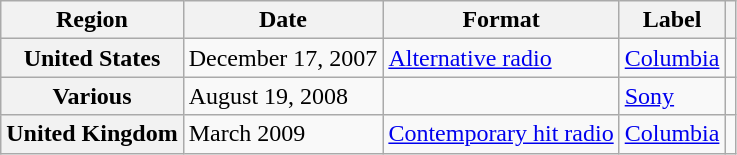<table class="wikitable plainrowheaders">
<tr>
<th scope="col">Region</th>
<th scope="col">Date</th>
<th scope="col">Format</th>
<th scope="col">Label</th>
<th scope="col"></th>
</tr>
<tr>
<th scope="row">United States</th>
<td>December 17, 2007</td>
<td><a href='#'>Alternative radio</a></td>
<td><a href='#'>Columbia</a></td>
<td align="center"></td>
</tr>
<tr>
<th scope="row">Various</th>
<td>August 19, 2008</td>
<td></td>
<td><a href='#'>Sony</a></td>
<td align="center"></td>
</tr>
<tr>
<th scope="row">United Kingdom</th>
<td>March 2009</td>
<td><a href='#'>Contemporary hit radio</a></td>
<td><a href='#'>Columbia</a></td>
<td align="center"></td>
</tr>
</table>
